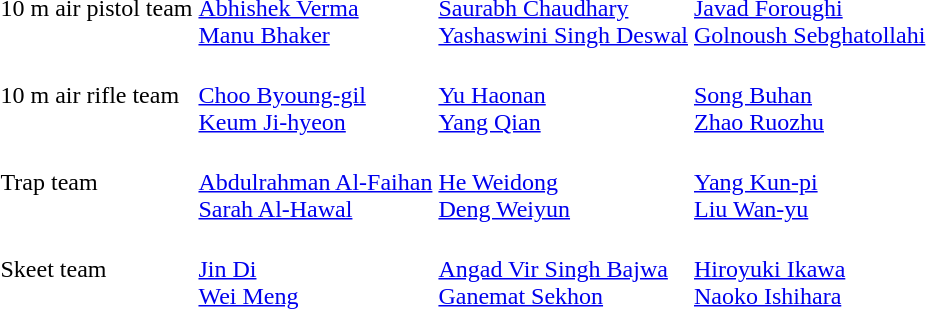<table>
<tr>
<td>10 m air pistol team</td>
<td><br><a href='#'>Abhishek Verma</a><br><a href='#'>Manu Bhaker</a></td>
<td><br><a href='#'>Saurabh Chaudhary</a><br><a href='#'>Yashaswini Singh Deswal</a></td>
<td><br><a href='#'>Javad Foroughi</a><br><a href='#'>Golnoush Sebghatollahi</a></td>
</tr>
<tr>
<td>10 m air rifle team</td>
<td><br><a href='#'>Choo Byoung-gil</a><br><a href='#'>Keum Ji-hyeon</a></td>
<td><br><a href='#'>Yu Haonan</a><br><a href='#'>Yang Qian</a></td>
<td><br><a href='#'>Song Buhan</a><br><a href='#'>Zhao Ruozhu</a></td>
</tr>
<tr>
<td>Trap team</td>
<td><br><a href='#'>Abdulrahman Al-Faihan</a><br><a href='#'>Sarah Al-Hawal</a></td>
<td><br><a href='#'>He Weidong</a><br><a href='#'>Deng Weiyun</a></td>
<td><br><a href='#'>Yang Kun-pi</a><br><a href='#'>Liu Wan-yu</a></td>
</tr>
<tr>
<td>Skeet team</td>
<td><br><a href='#'>Jin Di</a><br><a href='#'>Wei Meng</a></td>
<td><br><a href='#'>Angad Vir Singh Bajwa</a><br><a href='#'>Ganemat Sekhon</a></td>
<td><br><a href='#'>Hiroyuki Ikawa</a><br><a href='#'>Naoko Ishihara</a></td>
</tr>
</table>
